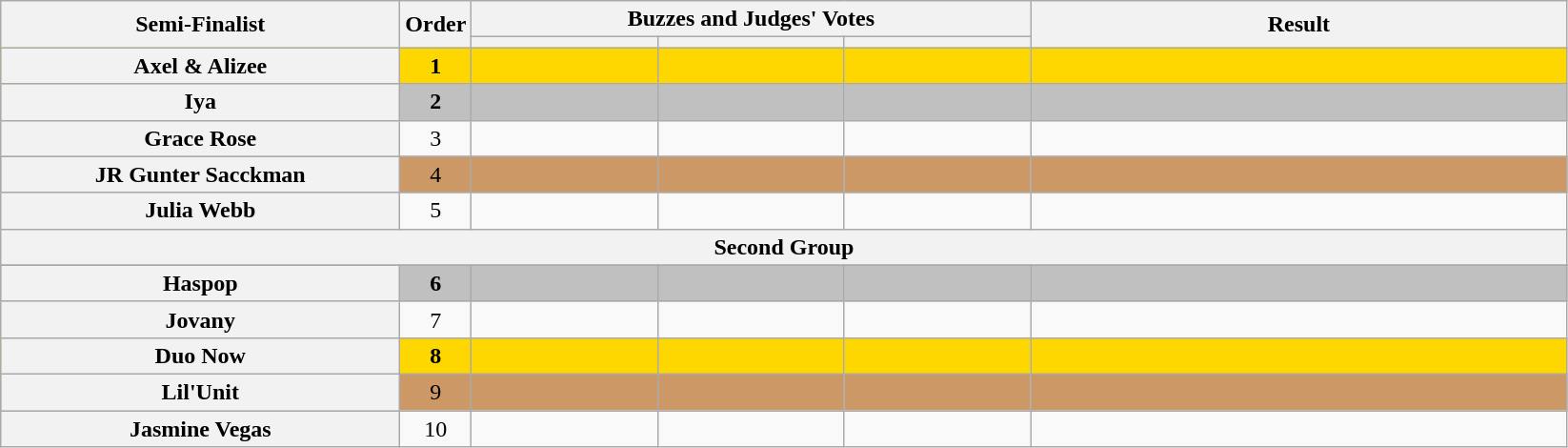<table class="wikitable plainrowheaders sortable" style="text-align:center;">
<tr>
<th scope="col" rowspan=2 class="unsortable" style="width:17em;">Semi-Finalist</th>
<th scope="col" rowspan=2 style="width:1em;">Order</th>
<th scope="col" colspan=3 class="unsortable" style="width:24em;">Buzzes and Judges' Votes</th>
<th scope="col" rowspan=2 style="width:23em;">Result</th>
</tr>
<tr>
<th scope="col" class="unsortable" style="width:6em;"></th>
<th scope="col" class="unsortable" style="width:6em;"></th>
<th scope="col" class="unsortable" style="width:6em;"></th>
</tr>
<tr bgcolor=gold>
<th scope="row"><strong>Axel & Alizee</strong></th>
<td><strong>1</strong></td>
<td style="text-align:center;"></td>
<td style="text-align:center;"></td>
<td style="text-align:center;"></td>
<td><strong></strong></td>
</tr>
<tr bgcolor=silver>
<th scope="row"><strong>Iya</strong></th>
<td><strong>2</strong></td>
<td style="text-align:center;"></td>
<td style="text-align:center;"></td>
<td style="text-align:center;"></td>
<td><strong></strong></td>
</tr>
<tr>
<th scope="row">Grace Rose</th>
<td>3</td>
<td style="text-align:center;"></td>
<td style="text-align:center;"></td>
<td style="text-align:center;"></td>
<td></td>
</tr>
<tr bgcolor=#c96>
<th scope="row">JR Gunter Sacckman</th>
<td>4</td>
<td style="text-align:center;"></td>
<td style="text-align:center;"></td>
<td style="text-align: center;"></td>
<td><strong></strong></td>
</tr>
<tr>
<th scope="row">Julia Webb</th>
<td>5</td>
<td style="text-align:center;"></td>
<td style="text-align:center;"></td>
<td style="text-align:center;"></td>
<td></td>
</tr>
<tr>
<th colspan="6">Second Group</th>
</tr>
<tr>
</tr>
<tr bgcolor=silver>
<th scope="row"><strong>Haspop</strong></th>
<td><strong>6</strong></td>
<td style="text-align: center;"></td>
<td style="text-align: center;"></td>
<td style="text-align:center;"></td>
<td><strong></strong></td>
</tr>
<tr>
<th scope="row">Jovany</th>
<td>7</td>
<td style="text-align:center;"></td>
<td style="text-align:center;"></td>
<td style="text-align:center;"></td>
<td></td>
</tr>
<tr bgcolor=gold>
<th scope="row"><strong>Duo Now</strong></th>
<td><strong>8</strong></td>
<td style="text-align:center;"></td>
<td style="text-align:center;"></td>
<td style="text-align:center;"></td>
<td><strong></strong></td>
</tr>
<tr bgcolor=#c96>
<th scope="row">Lil'Unit</th>
<td>9</td>
<td style="text-align:center;"></td>
<td style="text-align:center;"></td>
<td style="text-align:center;"></td>
<td><strong></strong></td>
</tr>
<tr>
<th scope="row">Jasmine Vegas</th>
<td>10</td>
<td style="text-align:center;"></td>
<td style="text-align:center;"></td>
<td style="text-align:center;"></td>
<td></td>
</tr>
</table>
